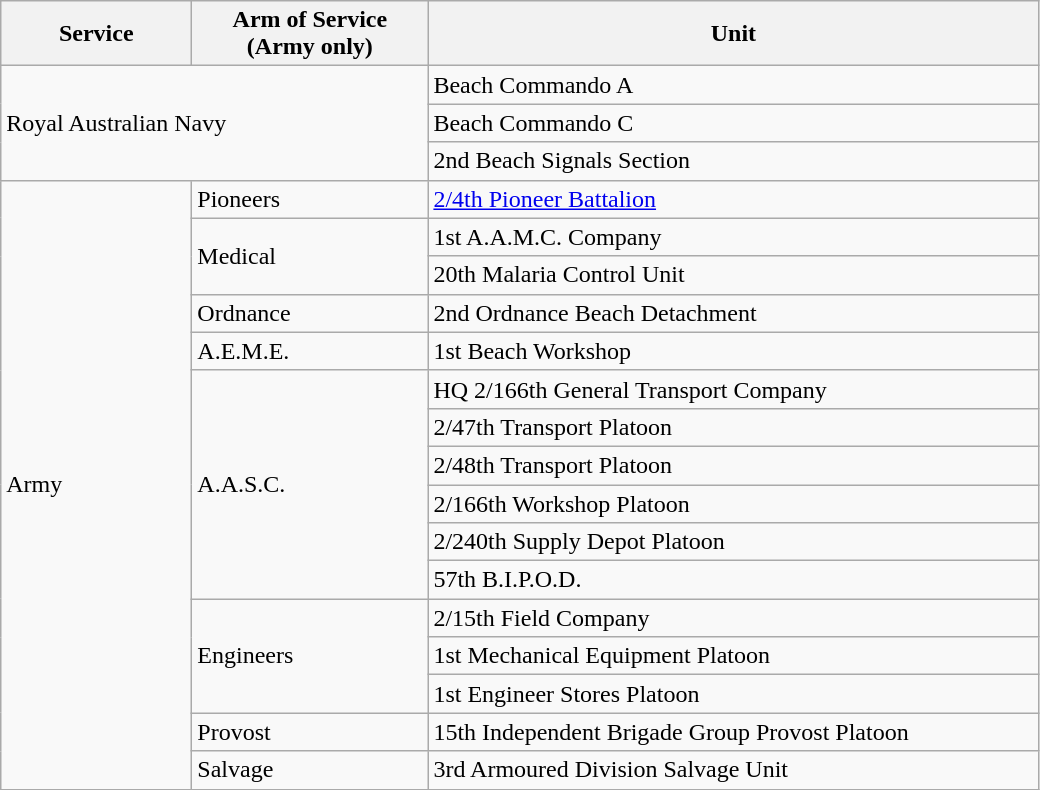<table class="wikitable">
<tr>
<th scope="col" width="120">Service</th>
<th scope="col" width="150">Arm of Service<br>(Army only)</th>
<th scope="col" width="400">Unit</th>
</tr>
<tr>
<td rowspan="3" colspan="2">Royal Australian Navy</td>
<td>Beach Commando A</td>
</tr>
<tr>
<td>Beach Commando C</td>
</tr>
<tr>
<td>2nd Beach Signals Section</td>
</tr>
<tr>
<td rowspan="16">Army</td>
<td>Pioneers</td>
<td><a href='#'>2/4th Pioneer Battalion</a></td>
</tr>
<tr>
<td rowspan="2">Medical</td>
<td>1st A.A.M.C. Company</td>
</tr>
<tr>
<td>20th Malaria Control Unit</td>
</tr>
<tr>
<td>Ordnance</td>
<td>2nd Ordnance Beach Detachment</td>
</tr>
<tr>
<td>A.E.M.E.</td>
<td>1st Beach Workshop</td>
</tr>
<tr>
<td rowspan="6">A.A.S.C.</td>
<td>HQ 2/166th General Transport Company</td>
</tr>
<tr>
<td>2/47th Transport Platoon</td>
</tr>
<tr>
<td>2/48th Transport Platoon</td>
</tr>
<tr>
<td>2/166th Workshop Platoon</td>
</tr>
<tr>
<td>2/240th Supply Depot Platoon</td>
</tr>
<tr>
<td>57th B.I.P.O.D.</td>
</tr>
<tr>
<td rowspan="3">Engineers</td>
<td>2/15th Field Company</td>
</tr>
<tr>
<td>1st Mechanical Equipment Platoon</td>
</tr>
<tr>
<td>1st Engineer Stores Platoon</td>
</tr>
<tr>
<td>Provost</td>
<td>15th Independent Brigade Group Provost Platoon</td>
</tr>
<tr>
<td>Salvage</td>
<td>3rd Armoured Division Salvage Unit</td>
</tr>
</table>
